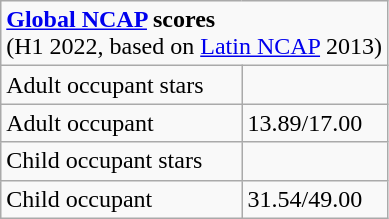<table class="wikitable">
<tr>
<td colspan="2"><strong><a href='#'>Global NCAP</a> scores</strong> <br> (H1 2022, based on <a href='#'>Latin NCAP</a> 2013)</td>
</tr>
<tr>
<td>Adult occupant stars</td>
<td></td>
</tr>
<tr>
<td>Adult occupant</td>
<td>13.89/17.00</td>
</tr>
<tr>
<td>Child occupant stars</td>
<td></td>
</tr>
<tr>
<td>Child occupant</td>
<td>31.54/49.00</td>
</tr>
</table>
